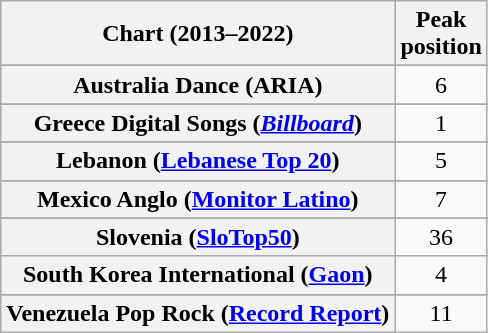<table class="wikitable sortable plainrowheaders" style="text-align:center;">
<tr>
<th scope="col">Chart (2013–2022)</th>
<th scope="col">Peak<br>position</th>
</tr>
<tr>
</tr>
<tr>
<th scope="row">Australia Dance (ARIA)</th>
<td>6</td>
</tr>
<tr>
</tr>
<tr>
</tr>
<tr>
</tr>
<tr>
</tr>
<tr>
</tr>
<tr>
</tr>
<tr>
</tr>
<tr>
</tr>
<tr>
</tr>
<tr>
</tr>
<tr>
</tr>
<tr>
</tr>
<tr>
</tr>
<tr>
</tr>
<tr>
<th scope="row">Greece Digital Songs (<em><a href='#'>Billboard</a></em>)</th>
<td>1</td>
</tr>
<tr>
</tr>
<tr>
</tr>
<tr>
</tr>
<tr>
</tr>
<tr>
</tr>
<tr>
<th scope="row">Lebanon (<a href='#'>Lebanese Top 20</a>)</th>
<td>5</td>
</tr>
<tr>
</tr>
<tr>
<th scope="row">Mexico Anglo (<a href='#'>Monitor Latino</a>)</th>
<td>7</td>
</tr>
<tr>
</tr>
<tr>
</tr>
<tr>
</tr>
<tr>
</tr>
<tr>
</tr>
<tr>
</tr>
<tr>
</tr>
<tr>
</tr>
<tr>
</tr>
<tr>
<th scope="row">Slovenia (<a href='#'>SloTop50</a>)</th>
<td>36</td>
</tr>
<tr>
<th scope="row">South Korea International (<a href='#'>Gaon</a>)</th>
<td>4</td>
</tr>
<tr>
</tr>
<tr>
</tr>
<tr>
</tr>
<tr>
</tr>
<tr>
</tr>
<tr>
</tr>
<tr>
</tr>
<tr>
</tr>
<tr>
</tr>
<tr>
</tr>
<tr>
</tr>
<tr>
<th scope="row">Venezuela Pop Rock (<a href='#'>Record Report</a>)</th>
<td>11</td>
</tr>
</table>
